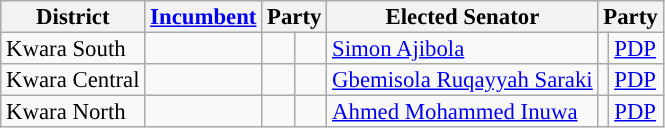<table class="sortable wikitable" style="font-size:95%;line-height:14px;">
<tr>
<th class="unsortable">District</th>
<th class="unsortable"><a href='#'>Incumbent</a></th>
<th colspan="2">Party</th>
<th class="unsortable">Elected Senator</th>
<th colspan="2">Party</th>
</tr>
<tr>
<td>Kwara South</td>
<td></td>
<td></td>
<td></td>
<td><a href='#'>Simon Ajibola</a></td>
<td style="background:"></td>
<td><a href='#'>PDP</a></td>
</tr>
<tr>
<td>Kwara Central</td>
<td></td>
<td></td>
<td></td>
<td><a href='#'>Gbemisola Ruqayyah Saraki</a></td>
<td style="background:"></td>
<td><a href='#'>PDP</a></td>
</tr>
<tr>
<td>Kwara North</td>
<td></td>
<td></td>
<td></td>
<td><a href='#'>Ahmed Mohammed Inuwa</a></td>
<td style="background:"></td>
<td><a href='#'>PDP</a></td>
</tr>
</table>
